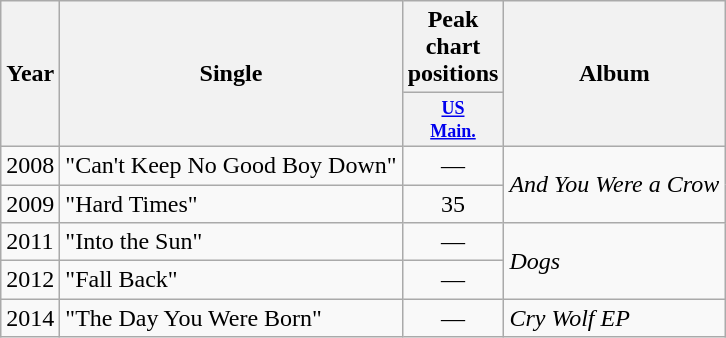<table class="wikitable">
<tr>
<th rowspan="2">Year</th>
<th rowspan="2">Single</th>
<th colspan="1">Peak chart positions</th>
<th rowspan="2">Album</th>
</tr>
<tr>
<th style="width:3em;font-size:75%"><a href='#'>US<br>Main.</a></th>
</tr>
<tr>
<td rowspan="1">2008</td>
<td>"Can't Keep No Good Boy Down"</td>
<td style="text-align:center;">—</td>
<td rowspan="2"><em>And You Were a Crow</em></td>
</tr>
<tr>
<td rowspan="1">2009</td>
<td>"Hard Times"</td>
<td style="text-align:center;">35</td>
</tr>
<tr>
<td rowspan="1">2011</td>
<td>"Into the Sun"</td>
<td style="text-align:center;">—</td>
<td rowspan="2"><em>Dogs</em></td>
</tr>
<tr>
<td rowspan="1">2012</td>
<td>"Fall Back"</td>
<td style="text-align:center;">—</td>
</tr>
<tr>
<td rowspan="1">2014</td>
<td>"The Day You Were Born"</td>
<td style="text-align:center;">—</td>
<td rowspan="1"><em>Cry Wolf EP</em></td>
</tr>
</table>
